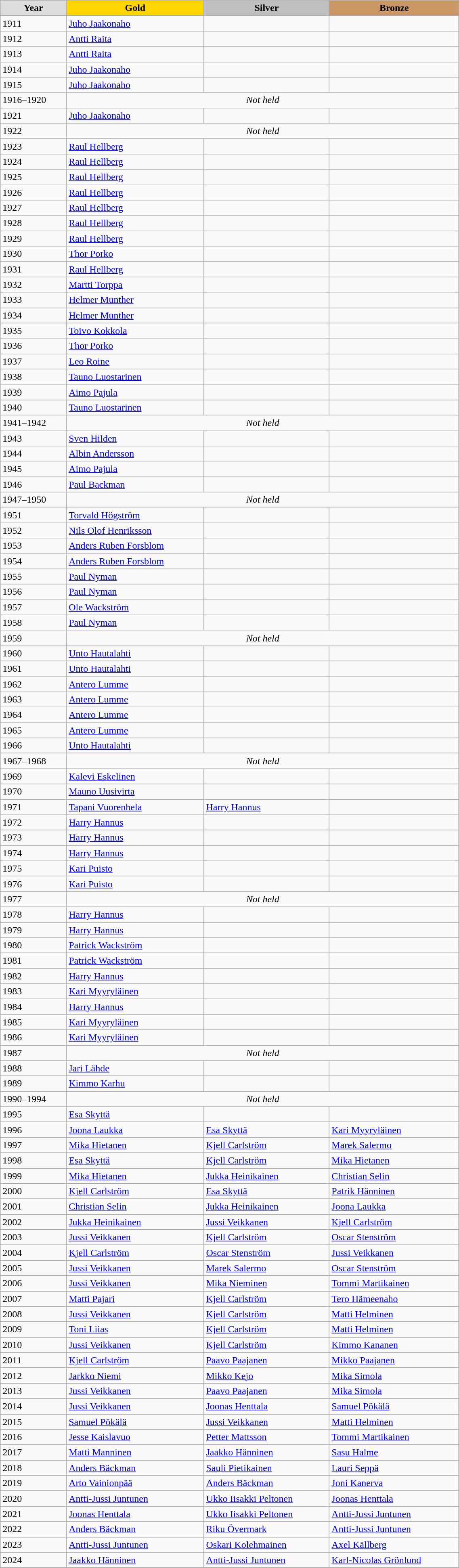<table class="wikitable" style="width: 60%; text-align:left;">
<tr>
<td style="background:#DDDDDD; font-weight:bold; text-align:center;">Year</td>
<td style="background:gold; font-weight:bold; text-align:center;">Gold</td>
<td style="background:silver; font-weight:bold; text-align:center;">Silver</td>
<td style="background:#cc9966; font-weight:bold; text-align:center;">Bronze</td>
</tr>
<tr>
<td>1911</td>
<td><a href='#'>Juho Jaakonaho</a></td>
<td></td>
<td></td>
</tr>
<tr>
<td>1912</td>
<td><a href='#'>Antti Raita</a></td>
<td></td>
<td></td>
</tr>
<tr>
<td>1913</td>
<td><a href='#'>Antti Raita</a></td>
<td></td>
<td></td>
</tr>
<tr>
<td>1914</td>
<td><a href='#'>Juho Jaakonaho</a></td>
<td></td>
<td></td>
</tr>
<tr>
<td>1915</td>
<td><a href='#'>Juho Jaakonaho</a></td>
<td></td>
<td></td>
</tr>
<tr>
<td>1916–1920</td>
<td colspan=3 align=center><em>Not held</em></td>
</tr>
<tr>
<td>1921</td>
<td><a href='#'>Juho Jaakonaho</a></td>
<td></td>
<td></td>
</tr>
<tr>
<td>1922</td>
<td colspan=3 align=center><em>Not held</em></td>
</tr>
<tr>
<td>1923</td>
<td><a href='#'>Raul Hellberg</a></td>
<td></td>
<td></td>
</tr>
<tr>
<td>1924</td>
<td><a href='#'>Raul Hellberg</a></td>
<td></td>
<td></td>
</tr>
<tr>
<td>1925</td>
<td><a href='#'>Raul Hellberg</a></td>
<td></td>
<td></td>
</tr>
<tr>
<td>1926</td>
<td><a href='#'>Raul Hellberg</a></td>
<td></td>
<td></td>
</tr>
<tr>
<td>1927</td>
<td><a href='#'>Raul Hellberg</a></td>
<td></td>
<td></td>
</tr>
<tr>
<td>1928</td>
<td><a href='#'>Raul Hellberg</a></td>
<td></td>
<td></td>
</tr>
<tr>
<td>1929</td>
<td><a href='#'>Raul Hellberg</a></td>
<td></td>
<td></td>
</tr>
<tr>
<td>1930</td>
<td><a href='#'>Thor Porko</a></td>
<td></td>
<td></td>
</tr>
<tr>
<td>1931</td>
<td><a href='#'>Raul Hellberg</a></td>
<td></td>
<td></td>
</tr>
<tr>
<td>1932</td>
<td><a href='#'>Martti Torppa</a></td>
<td></td>
<td></td>
</tr>
<tr>
<td>1933</td>
<td><a href='#'>Helmer Munther</a></td>
<td></td>
<td></td>
</tr>
<tr>
<td>1934</td>
<td><a href='#'>Helmer Munther</a></td>
<td></td>
<td></td>
</tr>
<tr>
<td>1935</td>
<td><a href='#'>Toivo Kokkola</a></td>
<td></td>
<td></td>
</tr>
<tr>
<td>1936</td>
<td><a href='#'>Thor Porko</a></td>
<td></td>
<td></td>
</tr>
<tr>
<td>1937</td>
<td><a href='#'>Leo Roine</a></td>
<td></td>
<td></td>
</tr>
<tr>
<td>1938</td>
<td><a href='#'>Tauno Luostarinen</a></td>
<td></td>
<td></td>
</tr>
<tr>
<td>1939</td>
<td><a href='#'>Aimo Pajula</a></td>
<td></td>
<td></td>
</tr>
<tr>
<td>1940</td>
<td><a href='#'>Tauno Luostarinen</a></td>
<td></td>
<td></td>
</tr>
<tr>
<td>1941–1942</td>
<td colspan=3 align=center><em>Not held</em></td>
</tr>
<tr>
<td>1943</td>
<td><a href='#'>Sven Hilden</a></td>
<td></td>
<td></td>
</tr>
<tr>
<td>1944</td>
<td><a href='#'>Albin Andersson</a></td>
<td></td>
<td></td>
</tr>
<tr>
<td>1945</td>
<td><a href='#'>Aimo Pajula</a></td>
<td></td>
<td></td>
</tr>
<tr>
<td>1946</td>
<td><a href='#'>Paul Backman</a></td>
<td></td>
<td></td>
</tr>
<tr>
<td>1947–1950</td>
<td colspan=3 align=center><em>Not held</em></td>
</tr>
<tr>
<td>1951</td>
<td><a href='#'>Torvald Högström</a></td>
<td></td>
<td></td>
</tr>
<tr>
<td>1952</td>
<td><a href='#'>Nils Olof Henriksson</a></td>
<td></td>
<td></td>
</tr>
<tr>
<td>1953</td>
<td><a href='#'>Anders Ruben Forsblom</a></td>
<td></td>
<td></td>
</tr>
<tr>
<td>1954</td>
<td><a href='#'>Anders Ruben Forsblom</a></td>
<td></td>
<td></td>
</tr>
<tr>
<td>1955</td>
<td><a href='#'>Paul Nyman</a></td>
<td></td>
<td></td>
</tr>
<tr>
<td>1956</td>
<td><a href='#'>Paul Nyman</a></td>
<td></td>
<td></td>
</tr>
<tr>
<td>1957</td>
<td><a href='#'>Ole Wackström</a></td>
<td></td>
<td></td>
</tr>
<tr>
<td>1958</td>
<td><a href='#'>Paul Nyman</a></td>
<td></td>
<td></td>
</tr>
<tr>
<td>1959</td>
<td colspan=3 align=center><em>Not held</em></td>
</tr>
<tr>
<td>1960</td>
<td><a href='#'>Unto Hautalahti</a></td>
<td></td>
<td></td>
</tr>
<tr>
<td>1961</td>
<td><a href='#'>Unto Hautalahti</a></td>
<td></td>
<td></td>
</tr>
<tr>
<td>1962</td>
<td><a href='#'>Antero Lumme</a></td>
<td></td>
<td></td>
</tr>
<tr>
<td>1963</td>
<td><a href='#'>Antero Lumme</a></td>
<td></td>
<td></td>
</tr>
<tr>
<td>1964</td>
<td><a href='#'>Antero Lumme</a></td>
<td></td>
<td></td>
</tr>
<tr>
<td>1965</td>
<td><a href='#'>Antero Lumme</a></td>
<td></td>
<td></td>
</tr>
<tr>
<td>1966</td>
<td><a href='#'>Unto Hautalahti</a></td>
<td></td>
<td></td>
</tr>
<tr>
<td>1967–1968</td>
<td colspan=3 align=center><em>Not held</em></td>
</tr>
<tr>
<td>1969</td>
<td><a href='#'>Kalevi Eskelinen</a></td>
<td></td>
<td></td>
</tr>
<tr>
<td>1970</td>
<td><a href='#'>Mauno Uusivirta</a></td>
<td></td>
<td></td>
</tr>
<tr>
<td>1971</td>
<td><a href='#'>Tapani Vuorenhela</a></td>
<td><a href='#'>Harry Hannus</a></td>
<td></td>
</tr>
<tr>
<td>1972</td>
<td><a href='#'>Harry Hannus</a></td>
<td></td>
<td></td>
</tr>
<tr>
<td>1973</td>
<td><a href='#'>Harry Hannus</a></td>
<td></td>
<td></td>
</tr>
<tr>
<td>1974</td>
<td><a href='#'>Harry Hannus</a></td>
<td></td>
<td></td>
</tr>
<tr>
<td>1975</td>
<td><a href='#'>Kari Puisto</a></td>
<td></td>
<td></td>
</tr>
<tr>
<td>1976</td>
<td><a href='#'>Kari Puisto</a></td>
<td></td>
<td></td>
</tr>
<tr>
<td>1977</td>
<td colspan=3 align=center><em>Not held</em></td>
</tr>
<tr>
<td>1978</td>
<td><a href='#'>Harry Hannus</a></td>
<td></td>
<td></td>
</tr>
<tr>
<td>1979</td>
<td><a href='#'>Harry Hannus</a></td>
<td></td>
<td></td>
</tr>
<tr>
<td>1980</td>
<td><a href='#'>Patrick Wackström</a></td>
<td></td>
<td></td>
</tr>
<tr>
<td>1981</td>
<td><a href='#'>Patrick Wackström</a></td>
<td></td>
<td></td>
</tr>
<tr>
<td>1982</td>
<td><a href='#'>Harry Hannus</a></td>
<td></td>
<td></td>
</tr>
<tr>
<td>1983</td>
<td><a href='#'>Kari Myyryläinen</a></td>
<td></td>
<td></td>
</tr>
<tr>
<td>1984</td>
<td><a href='#'>Harry Hannus</a></td>
<td></td>
<td></td>
</tr>
<tr>
<td>1985</td>
<td><a href='#'>Kari Myyryläinen</a></td>
<td></td>
<td></td>
</tr>
<tr>
<td>1986</td>
<td><a href='#'>Kari Myyryläinen</a></td>
<td></td>
<td></td>
</tr>
<tr>
<td>1987</td>
<td colspan=3 align=center><em>Not held</em></td>
</tr>
<tr>
<td>1988</td>
<td><a href='#'>Jari Lähde</a></td>
<td></td>
<td></td>
</tr>
<tr>
<td>1989</td>
<td><a href='#'>Kimmo Karhu</a></td>
<td></td>
<td></td>
</tr>
<tr>
<td>1990–1994</td>
<td colspan=3 align=center><em>Not held</em></td>
</tr>
<tr>
<td>1995</td>
<td><a href='#'>Esa Skyttä</a></td>
<td></td>
<td></td>
</tr>
<tr>
<td>1996</td>
<td><a href='#'>Joona Laukka</a></td>
<td><a href='#'>Esa Skyttä</a></td>
<td><a href='#'>Kari Myyryläinen</a></td>
</tr>
<tr>
<td>1997</td>
<td><a href='#'>Mika Hietanen</a></td>
<td><a href='#'>Kjell Carlström</a></td>
<td><a href='#'>Marek Salermo</a></td>
</tr>
<tr>
<td>1998</td>
<td><a href='#'>Esa Skyttä</a></td>
<td><a href='#'>Kjell Carlström</a></td>
<td><a href='#'>Mika Hietanen</a></td>
</tr>
<tr>
<td>1999</td>
<td><a href='#'>Mika Hietanen</a></td>
<td><a href='#'>Jukka Heinikainen</a></td>
<td><a href='#'>Christian Selin</a></td>
</tr>
<tr>
<td>2000</td>
<td><a href='#'>Kjell Carlström</a></td>
<td><a href='#'>Esa Skyttä</a></td>
<td><a href='#'>Patrik Hänninen</a></td>
</tr>
<tr>
<td>2001</td>
<td><a href='#'>Christian Selin</a></td>
<td><a href='#'>Jukka Heinikainen</a></td>
<td><a href='#'>Joona Laukka</a></td>
</tr>
<tr>
<td>2002</td>
<td><a href='#'>Jukka Heinikainen</a></td>
<td><a href='#'>Jussi Veikkanen</a></td>
<td><a href='#'>Kjell Carlström</a></td>
</tr>
<tr>
<td>2003</td>
<td><a href='#'>Jussi Veikkanen</a></td>
<td><a href='#'>Kjell Carlström</a></td>
<td><a href='#'>Oscar Stenström</a></td>
</tr>
<tr>
<td>2004</td>
<td><a href='#'>Kjell Carlström</a></td>
<td><a href='#'>Oscar Stenström</a></td>
<td><a href='#'>Jussi Veikkanen</a></td>
</tr>
<tr>
<td>2005</td>
<td><a href='#'>Jussi Veikkanen</a></td>
<td><a href='#'>Marek Salermo</a></td>
<td><a href='#'>Oscar Stenström</a></td>
</tr>
<tr>
<td>2006</td>
<td><a href='#'>Jussi Veikkanen</a></td>
<td><a href='#'>Mika Nieminen</a></td>
<td><a href='#'>Tommi Martikainen</a></td>
</tr>
<tr>
<td>2007</td>
<td><a href='#'>Matti Pajari</a></td>
<td><a href='#'>Kjell Carlström</a></td>
<td><a href='#'>Tero Hämeenaho</a></td>
</tr>
<tr>
<td>2008</td>
<td><a href='#'>Jussi Veikkanen</a></td>
<td><a href='#'>Kjell Carlström</a></td>
<td><a href='#'>Matti Helminen</a></td>
</tr>
<tr>
<td>2009</td>
<td><a href='#'>Toni Liias</a></td>
<td><a href='#'>Kjell Carlström</a></td>
<td><a href='#'>Matti Helminen</a></td>
</tr>
<tr>
<td>2010</td>
<td><a href='#'>Jussi Veikkanen</a></td>
<td><a href='#'>Kjell Carlström</a></td>
<td><a href='#'>Kimmo Kananen</a></td>
</tr>
<tr>
<td>2011</td>
<td><a href='#'>Kjell Carlström</a></td>
<td><a href='#'>Paavo Paajanen</a></td>
<td><a href='#'>Mikko Paajanen</a></td>
</tr>
<tr>
<td>2012</td>
<td><a href='#'>Jarkko Niemi</a></td>
<td><a href='#'>Mikko Kejo</a></td>
<td><a href='#'>Mika Simola</a></td>
</tr>
<tr>
<td>2013</td>
<td><a href='#'>Jussi Veikkanen</a></td>
<td><a href='#'>Paavo Paajanen</a></td>
<td><a href='#'>Mika Simola</a></td>
</tr>
<tr>
<td>2014</td>
<td><a href='#'>Jussi Veikkanen</a></td>
<td><a href='#'>Joonas Henttala</a></td>
<td><a href='#'>Samuel Pökälä</a></td>
</tr>
<tr>
<td>2015</td>
<td><a href='#'>Samuel Pökälä</a></td>
<td><a href='#'>Jussi Veikkanen</a></td>
<td><a href='#'>Matti Helminen</a></td>
</tr>
<tr>
<td>2016</td>
<td><a href='#'>Jesse Kaislavuo</a></td>
<td><a href='#'>Petter Mattsson</a></td>
<td><a href='#'>Tommi Martikainen</a></td>
</tr>
<tr>
<td>2017</td>
<td><a href='#'>Matti Manninen</a></td>
<td><a href='#'>Jaakko Hänninen</a></td>
<td><a href='#'>Sasu Halme</a></td>
</tr>
<tr>
<td>2018</td>
<td><a href='#'>Anders Bäckman</a></td>
<td><a href='#'>Sauli Pietikainen</a></td>
<td><a href='#'>Lauri Seppä</a></td>
</tr>
<tr>
<td>2019</td>
<td><a href='#'>Arto Vainionpää</a></td>
<td><a href='#'>Anders Bäckman</a></td>
<td><a href='#'>Joni Kanerva</a></td>
</tr>
<tr>
<td>2020</td>
<td><a href='#'>Antti-Jussi Juntunen</a></td>
<td><a href='#'>Ukko Iisakki Peltonen</a></td>
<td><a href='#'>Joonas Henttala</a></td>
</tr>
<tr>
<td>2021</td>
<td><a href='#'>Joonas Henttala</a></td>
<td><a href='#'>Ukko Iisakki Peltonen</a></td>
<td><a href='#'>Antti-Jussi Juntunen</a></td>
</tr>
<tr>
<td>2022</td>
<td><a href='#'>Anders Bäckman</a></td>
<td><a href='#'>Riku Övermark</a></td>
<td><a href='#'>Antti-Jussi Juntunen</a></td>
</tr>
<tr>
<td>2023</td>
<td><a href='#'>Antti-Jussi Juntunen</a></td>
<td><a href='#'>Oskari Kolehmainen</a></td>
<td><a href='#'>Axel Källberg</a></td>
</tr>
<tr>
<td>2024</td>
<td><a href='#'>Jaakko Hänninen</a></td>
<td><a href='#'>Antti-Jussi Juntunen</a></td>
<td><a href='#'>Karl-Nicolas Grönlund</a></td>
</tr>
</table>
